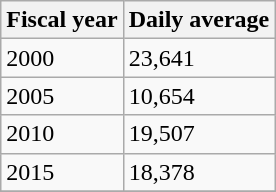<table class="wikitable">
<tr>
<th>Fiscal year</th>
<th>Daily average</th>
</tr>
<tr>
<td>2000</td>
<td>23,641</td>
</tr>
<tr>
<td>2005</td>
<td>10,654</td>
</tr>
<tr>
<td>2010</td>
<td>19,507</td>
</tr>
<tr>
<td>2015</td>
<td>18,378</td>
</tr>
<tr>
</tr>
</table>
